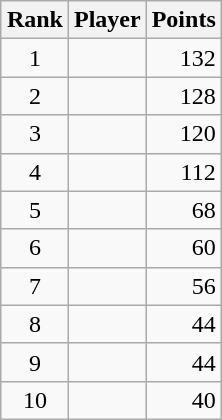<table class="wikitable" style="float:right; text-align:right; margin-left:1em">
<tr>
<th>Rank</th>
<th>Player</th>
<th>Points</th>
</tr>
<tr>
<td align=center>1</td>
<td style="text-align:left"></td>
<td>132</td>
</tr>
<tr>
<td align=center>2</td>
<td style="text-align:left"></td>
<td>128</td>
</tr>
<tr>
<td align=center>3</td>
<td style="text-align:left"></td>
<td>120</td>
</tr>
<tr>
<td align=center>4</td>
<td style="text-align:left"></td>
<td>112</td>
</tr>
<tr>
<td align=center>5</td>
<td style="text-align:left"></td>
<td>68</td>
</tr>
<tr>
<td align=center>6</td>
<td style="text-align:left"></td>
<td>60</td>
</tr>
<tr>
<td align=center>7</td>
<td style="text-align:left"></td>
<td>56</td>
</tr>
<tr>
<td align=center>8</td>
<td style="text-align:left"></td>
<td>44</td>
</tr>
<tr>
<td align=center>9</td>
<td style="text-align:left"></td>
<td>44</td>
</tr>
<tr>
<td align=center>10</td>
<td style="text-align:left"></td>
<td>40</td>
</tr>
</table>
